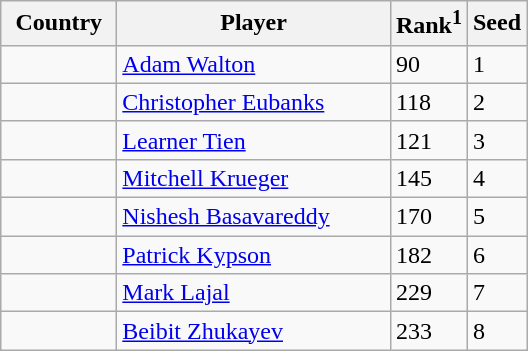<table class="sortable wikitable">
<tr>
<th width="70">Country</th>
<th width="175">Player</th>
<th>Rank<sup>1</sup></th>
<th>Seed</th>
</tr>
<tr>
<td></td>
<td><a href='#'>Adam Walton</a></td>
<td>90</td>
<td>1</td>
</tr>
<tr>
<td></td>
<td><a href='#'>Christopher Eubanks</a></td>
<td>118</td>
<td>2</td>
</tr>
<tr>
<td></td>
<td><a href='#'>Learner Tien</a></td>
<td>121</td>
<td>3</td>
</tr>
<tr>
<td></td>
<td><a href='#'>Mitchell Krueger</a></td>
<td>145</td>
<td>4</td>
</tr>
<tr>
<td></td>
<td><a href='#'>Nishesh Basavareddy</a></td>
<td>170</td>
<td>5</td>
</tr>
<tr>
<td></td>
<td><a href='#'>Patrick Kypson</a></td>
<td>182</td>
<td>6</td>
</tr>
<tr>
<td></td>
<td><a href='#'>Mark Lajal</a></td>
<td>229</td>
<td>7</td>
</tr>
<tr>
<td></td>
<td><a href='#'>Beibit Zhukayev</a></td>
<td>233</td>
<td>8</td>
</tr>
</table>
